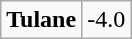<table class="wikitable" style="border: none;">
<tr align="center">
</tr>
<tr align="center">
<td><strong>Tulane</strong></td>
<td>-4.0</td>
</tr>
</table>
